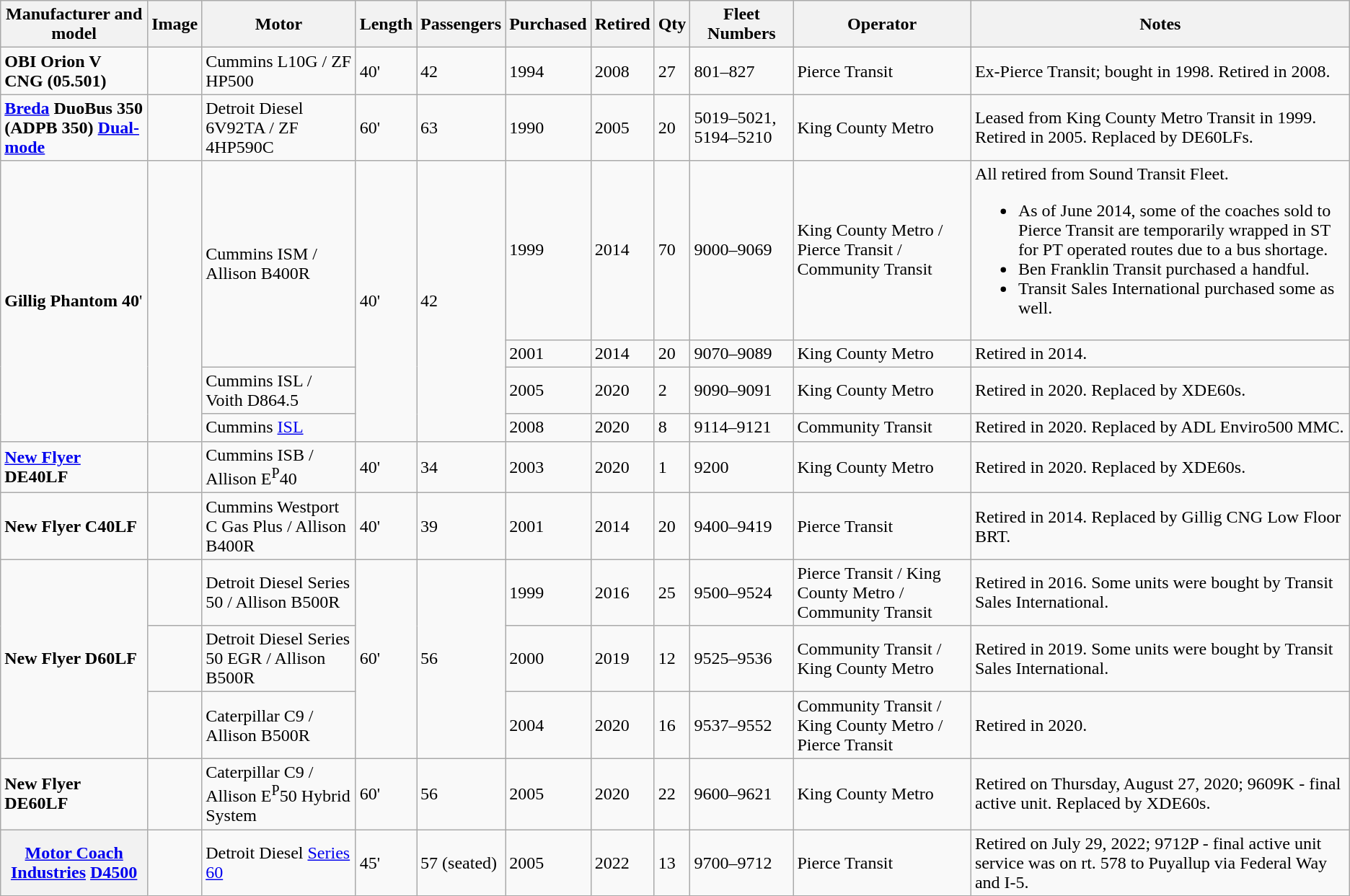<table class="wikitable">
<tr>
<th>Manufacturer and model</th>
<th>Image</th>
<th>Motor</th>
<th>Length</th>
<th>Passengers</th>
<th>Purchased</th>
<th>Retired</th>
<th>Qty</th>
<th>Fleet Numbers</th>
<th>Operator</th>
<th>Notes</th>
</tr>
<tr>
<td><strong>OBI Orion V CNG (05.501)</strong></td>
<td></td>
<td>Cummins L10G / ZF HP500</td>
<td>40'</td>
<td>42</td>
<td>1994</td>
<td>2008</td>
<td>27</td>
<td>801–827</td>
<td>Pierce Transit</td>
<td>Ex-Pierce Transit; bought in 1998. Retired in 2008.</td>
</tr>
<tr>
<td><strong><a href='#'>Breda</a> DuoBus 350<br>(ADPB 350) <a href='#'>Dual-mode</a></strong></td>
<td></td>
<td>Detroit Diesel 6V92TA / ZF 4HP590C</td>
<td>60'</td>
<td>63</td>
<td>1990</td>
<td>2005</td>
<td>20</td>
<td>5019–5021, 5194–5210</td>
<td>King County Metro</td>
<td>Leased from King County Metro Transit in 1999. Retired in 2005. Replaced by DE60LFs.</td>
</tr>
<tr>
<td rowspan=4><strong>Gillig Phantom 40</strong>'</td>
<td rowspan=4></td>
<td rowspan=2>Cummins ISM / Allison B400R</td>
<td rowspan=4>40'</td>
<td rowspan=4>42</td>
<td>1999</td>
<td>2014</td>
<td>70</td>
<td>9000–9069</td>
<td>King County Metro / Pierce Transit / Community Transit</td>
<td>All retired from Sound Transit Fleet.<br><ul><li>As of June 2014, some of the coaches sold to Pierce Transit are temporarily wrapped in ST for PT operated routes due to a bus shortage.</li><li>Ben Franklin Transit purchased a handful.</li><li>Transit Sales International purchased some as well.</li></ul></td>
</tr>
<tr>
<td>2001</td>
<td>2014</td>
<td>20</td>
<td>9070–9089</td>
<td>King County Metro</td>
<td>Retired in 2014.</td>
</tr>
<tr>
<td>Cummins ISL / Voith D864.5</td>
<td>2005</td>
<td>2020</td>
<td>2</td>
<td>9090–9091</td>
<td>King County Metro</td>
<td>Retired in 2020. Replaced by XDE60s.</td>
</tr>
<tr>
<td>Cummins <a href='#'>ISL</a></td>
<td>2008</td>
<td>2020</td>
<td>8</td>
<td>9114–9121</td>
<td>Community Transit</td>
<td>Retired in 2020. Replaced by ADL Enviro500 MMC.</td>
</tr>
<tr>
<td><strong><a href='#'>New Flyer</a> DE40LF</strong></td>
<td></td>
<td>Cummins ISB / Allison E<sup>P</sup>40</td>
<td>40'</td>
<td>34</td>
<td>2003</td>
<td>2020</td>
<td>1</td>
<td>9200</td>
<td>King County Metro</td>
<td>Retired in 2020. Replaced by XDE60s.</td>
</tr>
<tr>
<td><strong>New Flyer C40LF</strong></td>
<td></td>
<td>Cummins Westport C Gas Plus / Allison B400R</td>
<td>40'</td>
<td>39</td>
<td>2001</td>
<td>2014</td>
<td>20</td>
<td>9400–9419</td>
<td>Pierce Transit</td>
<td>Retired in 2014. Replaced by Gillig CNG Low Floor BRT.</td>
</tr>
<tr>
<td rowspan=3><strong>New Flyer D60LF</strong></td>
<td></td>
<td>Detroit Diesel Series 50 / Allison B500R</td>
<td rowspan=3>60'</td>
<td rowspan=3>56</td>
<td>1999</td>
<td>2016</td>
<td>25</td>
<td>9500–9524</td>
<td>Pierce Transit / King County Metro / Community Transit</td>
<td>Retired in 2016. Some units were bought by Transit Sales International.</td>
</tr>
<tr>
<td></td>
<td>Detroit Diesel Series 50 EGR / Allison B500R</td>
<td>2000</td>
<td>2019</td>
<td>12</td>
<td>9525–9536</td>
<td>Community Transit / King County Metro</td>
<td>Retired in 2019. Some units were bought by Transit Sales International.</td>
</tr>
<tr>
<td></td>
<td>Caterpillar C9 / Allison B500R</td>
<td>2004</td>
<td>2020</td>
<td>16</td>
<td>9537–9552</td>
<td>Community Transit / King County Metro / Pierce Transit</td>
<td>Retired in 2020.</td>
</tr>
<tr>
<td><strong>New Flyer DE60LF</strong></td>
<td></td>
<td>Caterpillar C9 / Allison E<sup>P</sup>50 Hybrid System</td>
<td>60'</td>
<td>56</td>
<td>2005</td>
<td>2020</td>
<td>22</td>
<td>9600–9621</td>
<td>King County Metro</td>
<td>Retired on Thursday, August 27, 2020; 9609K - final active unit. Replaced by XDE60s.</td>
</tr>
<tr>
<th><a href='#'>Motor Coach Industries</a> <a href='#'>D4500</a></th>
<td></td>
<td>Detroit Diesel <a href='#'>Series 60</a></td>
<td>45'</td>
<td>57 (seated)</td>
<td>2005</td>
<td>2022</td>
<td>13</td>
<td>9700–9712</td>
<td>Pierce Transit</td>
<td>Retired on July 29, 2022; 9712P - final active unit service was on rt. 578 to Puyallup via Federal Way and I-5.</td>
</tr>
</table>
